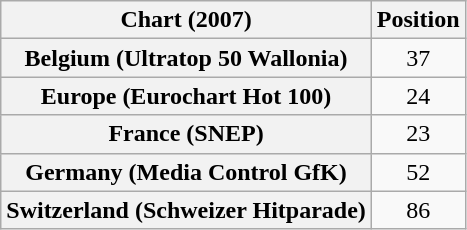<table class="wikitable sortable plainrowheaders" style="text-align:center">
<tr>
<th>Chart (2007)</th>
<th>Position</th>
</tr>
<tr>
<th scope="row">Belgium (Ultratop 50 Wallonia)</th>
<td>37</td>
</tr>
<tr>
<th scope="row">Europe (Eurochart Hot 100)</th>
<td>24</td>
</tr>
<tr>
<th scope="row">France (SNEP)</th>
<td>23</td>
</tr>
<tr>
<th scope="row">Germany (Media Control GfK)</th>
<td>52</td>
</tr>
<tr>
<th scope="row">Switzerland (Schweizer Hitparade)</th>
<td>86</td>
</tr>
</table>
